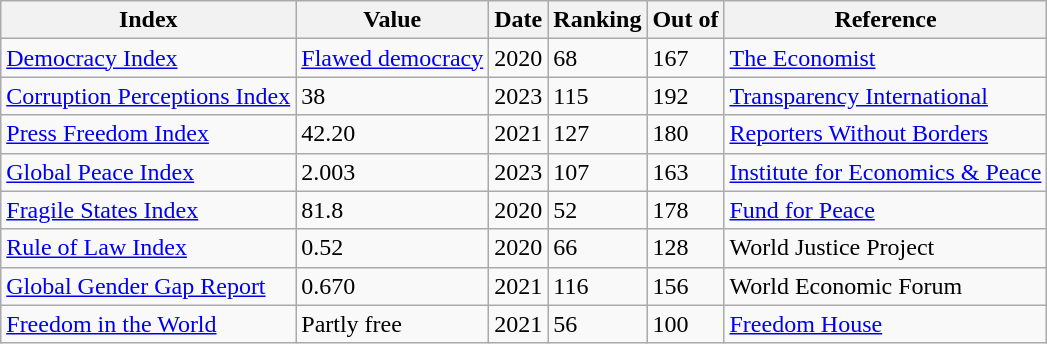<table class="wikitable">
<tr>
<th>Index</th>
<th>Value</th>
<th>Date</th>
<th>Ranking</th>
<th>Out of</th>
<th>Reference</th>
</tr>
<tr>
<td><a href='#'>Democracy Index</a></td>
<td><a href='#'>Flawed democracy</a></td>
<td>2020</td>
<td>68</td>
<td>167</td>
<td><a href='#'>The Economist</a></td>
</tr>
<tr>
<td><a href='#'>Corruption Perceptions Index</a></td>
<td>38</td>
<td>2023</td>
<td>115</td>
<td>192</td>
<td><a href='#'>Transparency International</a></td>
</tr>
<tr>
<td><a href='#'>Press Freedom Index</a></td>
<td>42.20</td>
<td>2021</td>
<td>127</td>
<td>180</td>
<td><a href='#'>Reporters Without Borders</a></td>
</tr>
<tr>
<td><a href='#'>Global Peace Index</a></td>
<td>2.003</td>
<td>2023</td>
<td>107</td>
<td>163</td>
<td><a href='#'>Institute for Economics & Peace</a></td>
</tr>
<tr>
<td><a href='#'>Fragile States Index</a></td>
<td>81.8</td>
<td>2020</td>
<td>52</td>
<td>178</td>
<td><a href='#'>Fund for Peace</a></td>
</tr>
<tr>
<td><a href='#'>Rule of Law Index</a></td>
<td>0.52</td>
<td>2020</td>
<td>66</td>
<td>128</td>
<td>World Justice Project</td>
</tr>
<tr>
<td><a href='#'>Global Gender Gap Report</a></td>
<td>0.670</td>
<td>2021</td>
<td>116</td>
<td>156</td>
<td>World Economic Forum</td>
</tr>
<tr>
<td><a href='#'>Freedom in the World</a></td>
<td>Partly free</td>
<td>2021</td>
<td>56</td>
<td>100</td>
<td><a href='#'>Freedom House</a></td>
</tr>
</table>
